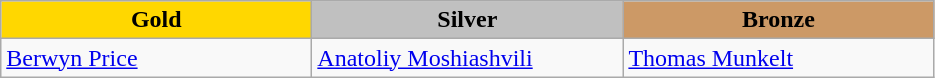<table class="wikitable" style="text-align:left">
<tr align="center">
<td width=200 bgcolor=gold><strong>Gold</strong></td>
<td width=200 bgcolor=silver><strong>Silver</strong></td>
<td width=200 bgcolor=CC9966><strong>Bronze</strong></td>
</tr>
<tr>
<td><a href='#'>Berwyn Price</a><br><em></em></td>
<td><a href='#'>Anatoliy Moshiashvili</a><br><em></em></td>
<td><a href='#'>Thomas Munkelt</a><br><em></em></td>
</tr>
</table>
